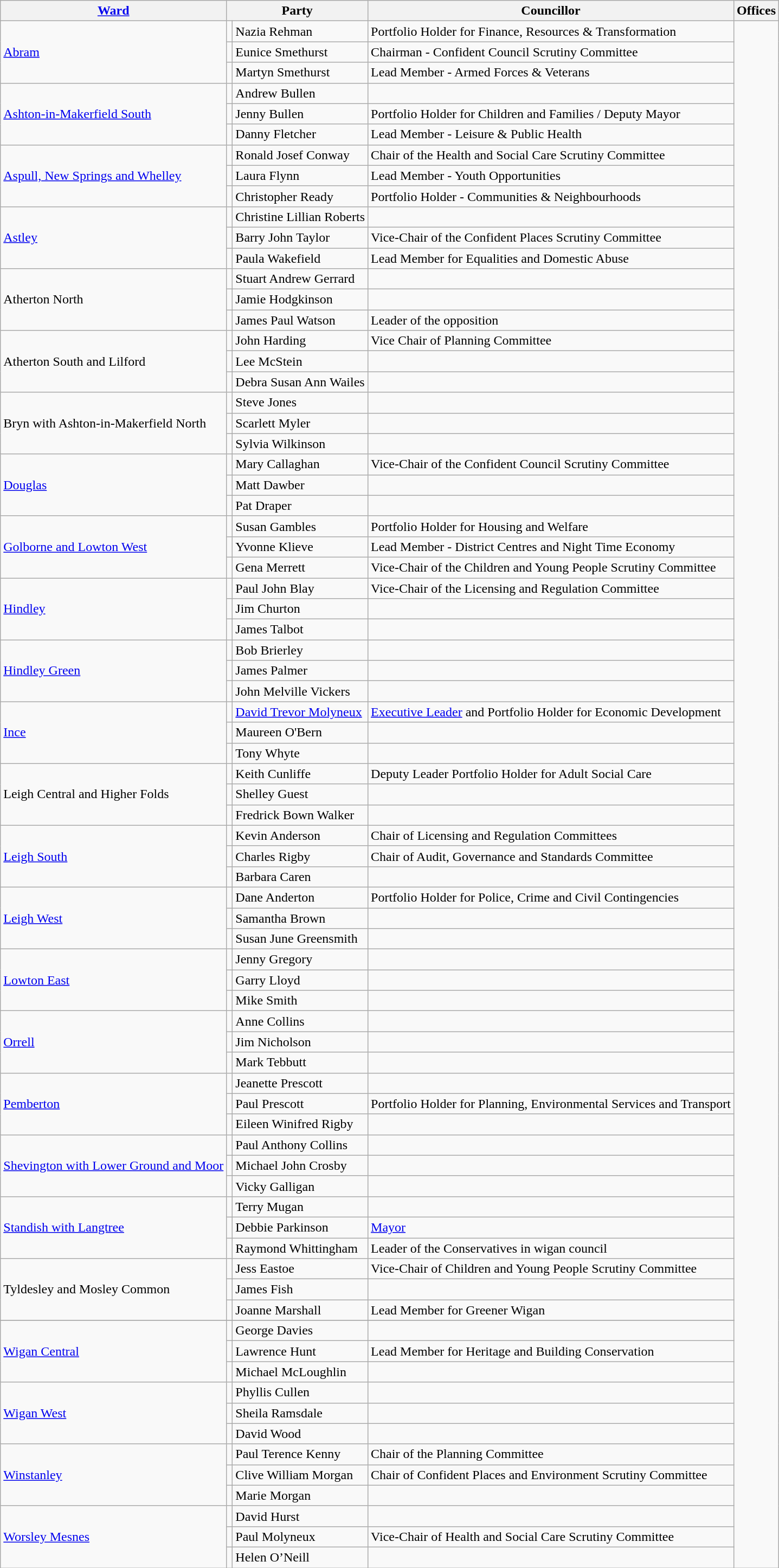<table class="wikitable">
<tr>
<th><a href='#'>Ward</a></th>
<th colspan="2">Party</th>
<th>Councillor</th>
<th>Offices</th>
</tr>
<tr>
<td rowspan="3"><a href='#'>Abram</a></td>
<td></td>
<td>Nazia Rehman</td>
<td>Portfolio Holder for Finance, Resources & Transformation</td>
</tr>
<tr>
<td></td>
<td>Eunice Smethurst</td>
<td>Chairman - Confident Council Scrutiny Committee</td>
</tr>
<tr>
<td></td>
<td>Martyn Smethurst</td>
<td>Lead Member - Armed Forces & Veterans</td>
</tr>
<tr>
<td rowspan="3"><a href='#'>Ashton-in-Makerfield South</a></td>
<td></td>
<td>Andrew Bullen</td>
<td></td>
</tr>
<tr>
<td></td>
<td>Jenny Bullen</td>
<td>Portfolio Holder for Children and Families / Deputy Mayor</td>
</tr>
<tr>
<td></td>
<td>Danny Fletcher</td>
<td>Lead Member - Leisure & Public Health</td>
</tr>
<tr>
<td rowspan="3"><a href='#'>Aspull, New Springs and Whelley</a></td>
<td></td>
<td>Ronald Josef Conway</td>
<td>Chair of the Health and Social Care Scrutiny Committee</td>
</tr>
<tr>
<td></td>
<td>Laura Flynn</td>
<td>Lead Member - Youth Opportunities</td>
</tr>
<tr>
<td></td>
<td>Christopher Ready</td>
<td>Portfolio Holder - Communities & Neighbourhoods</td>
</tr>
<tr>
<td rowspan="3"><a href='#'>Astley</a></td>
<td></td>
<td>Christine Lillian Roberts</td>
<td></td>
</tr>
<tr>
<td></td>
<td>Barry John Taylor</td>
<td>Vice-Chair of the Confident Places Scrutiny Committee</td>
</tr>
<tr>
<td></td>
<td>Paula Wakefield</td>
<td>Lead Member for Equalities and Domestic Abuse</td>
</tr>
<tr>
<td rowspan="3">Atherton North</td>
<td></td>
<td>Stuart Andrew Gerrard</td>
<td></td>
</tr>
<tr>
<td></td>
<td>Jamie Hodgkinson</td>
<td></td>
</tr>
<tr>
<td></td>
<td>James Paul Watson</td>
<td>Leader of the opposition</td>
</tr>
<tr>
<td rowspan="3">Atherton South and Lilford</td>
<td></td>
<td>John Harding</td>
<td>Vice Chair of Planning Committee</td>
</tr>
<tr>
<td></td>
<td>Lee McStein</td>
<td></td>
</tr>
<tr>
<td></td>
<td>Debra Susan Ann Wailes</td>
<td></td>
</tr>
<tr>
<td rowspan="3">Bryn with Ashton-in-Makerfield North</td>
<td></td>
<td>Steve Jones</td>
<td></td>
</tr>
<tr>
<td></td>
<td>Scarlett Myler</td>
<td></td>
</tr>
<tr>
<td></td>
<td>Sylvia Wilkinson</td>
<td></td>
</tr>
<tr>
<td rowspan="3"><a href='#'>Douglas</a></td>
<td></td>
<td>Mary Callaghan</td>
<td>Vice-Chair of the Confident Council Scrutiny Committee</td>
</tr>
<tr>
<td></td>
<td>Matt Dawber</td>
<td></td>
</tr>
<tr>
<td></td>
<td>Pat Draper</td>
<td></td>
</tr>
<tr>
<td rowspan="3"><a href='#'>Golborne and Lowton West</a></td>
<td></td>
<td>Susan Gambles</td>
<td>Portfolio Holder for Housing and Welfare</td>
</tr>
<tr>
<td></td>
<td>Yvonne Klieve</td>
<td>Lead Member - District Centres and Night Time Economy</td>
</tr>
<tr>
<td></td>
<td>Gena Merrett</td>
<td>Vice-Chair of the Children and Young People Scrutiny Committee</td>
</tr>
<tr>
<td rowspan="3"><a href='#'>Hindley</a></td>
<td></td>
<td>Paul John Blay</td>
<td>Vice-Chair of the Licensing and Regulation Committee</td>
</tr>
<tr>
<td></td>
<td>Jim Churton</td>
<td></td>
</tr>
<tr>
<td></td>
<td>James Talbot</td>
<td></td>
</tr>
<tr>
<td rowspan="3"><a href='#'>Hindley Green</a></td>
<td></td>
<td>Bob Brierley</td>
<td></td>
</tr>
<tr>
<td></td>
<td>James Palmer</td>
<td></td>
</tr>
<tr>
<td></td>
<td>John Melville Vickers</td>
<td></td>
</tr>
<tr>
<td rowspan="3"><a href='#'>Ince</a></td>
<td></td>
<td><a href='#'>David Trevor Molyneux</a></td>
<td><a href='#'>Executive Leader</a> and Portfolio Holder for Economic Development</td>
</tr>
<tr>
<td></td>
<td>Maureen O'Bern</td>
<td></td>
</tr>
<tr>
<td></td>
<td>Tony Whyte</td>
<td></td>
</tr>
<tr>
<td rowspan="3">Leigh Central and Higher Folds</td>
<td></td>
<td>Keith Cunliffe</td>
<td>Deputy Leader Portfolio Holder for Adult Social Care</td>
</tr>
<tr>
<td></td>
<td>Shelley Guest</td>
<td></td>
</tr>
<tr>
<td></td>
<td>Fredrick Bown Walker</td>
<td></td>
</tr>
<tr>
<td rowspan="3"><a href='#'>Leigh South</a></td>
<td></td>
<td>Kevin Anderson</td>
<td>Chair of Licensing and Regulation Committees</td>
</tr>
<tr>
<td></td>
<td>Charles Rigby</td>
<td>Chair of Audit, Governance and Standards Committee</td>
</tr>
<tr>
<td></td>
<td>Barbara Caren</td>
<td></td>
</tr>
<tr>
<td rowspan="3"><a href='#'>Leigh West</a></td>
<td></td>
<td>Dane Anderton</td>
<td>Portfolio Holder for Police, Crime and Civil Contingencies</td>
</tr>
<tr>
<td></td>
<td>Samantha Brown</td>
<td></td>
</tr>
<tr>
<td></td>
<td>Susan June Greensmith</td>
<td></td>
</tr>
<tr>
<td rowspan="3"><a href='#'>Lowton East</a></td>
<td></td>
<td>Jenny Gregory</td>
<td></td>
</tr>
<tr>
<td></td>
<td>Garry Lloyd</td>
<td></td>
</tr>
<tr>
<td></td>
<td>Mike Smith</td>
<td></td>
</tr>
<tr>
<td rowspan="3"><a href='#'>Orrell</a></td>
<td></td>
<td>Anne Collins</td>
<td></td>
</tr>
<tr>
<td></td>
<td>Jim Nicholson</td>
<td></td>
</tr>
<tr>
<td></td>
<td>Mark Tebbutt</td>
<td></td>
</tr>
<tr>
<td rowspan="3"><a href='#'>Pemberton</a></td>
<td></td>
<td>Jeanette Prescott</td>
<td></td>
</tr>
<tr>
<td></td>
<td>Paul Prescott</td>
<td>Portfolio Holder for Planning, Environmental Services and Transport</td>
</tr>
<tr>
<td></td>
<td>Eileen Winifred Rigby</td>
<td></td>
</tr>
<tr>
<td rowspan="3"><a href='#'>Shevington with Lower Ground and Moor</a></td>
<td></td>
<td>Paul Anthony Collins</td>
<td></td>
</tr>
<tr>
<td></td>
<td>Michael John Crosby</td>
<td></td>
</tr>
<tr>
<td></td>
<td>Vicky Galligan</td>
<td></td>
</tr>
<tr>
<td rowspan="3"><a href='#'>Standish with Langtree</a></td>
<td></td>
<td>Terry Mugan</td>
<td></td>
</tr>
<tr>
<td></td>
<td>Debbie Parkinson</td>
<td><a href='#'>Mayor</a></td>
</tr>
<tr>
<td></td>
<td>Raymond Whittingham</td>
<td>Leader of the Conservatives in wigan council</td>
</tr>
<tr>
<td rowspan="3">Tyldesley and Mosley Common</td>
<td></td>
<td>Jess Eastoe</td>
<td>Vice-Chair of Children and Young People Scrutiny Committee</td>
</tr>
<tr>
<td></td>
<td>James Fish</td>
<td></td>
</tr>
<tr>
<td></td>
<td>Joanne Marshall</td>
<td>Lead Member for Greener Wigan</td>
</tr>
<tr>
</tr>
<tr>
<td rowspan="3"><a href='#'>Wigan Central</a></td>
<td></td>
<td>George Davies</td>
<td></td>
</tr>
<tr>
<td></td>
<td>Lawrence Hunt</td>
<td>Lead Member for Heritage and Building Conservation</td>
</tr>
<tr>
<td></td>
<td>Michael McLoughlin</td>
<td></td>
</tr>
<tr>
<td rowspan="3"><a href='#'>Wigan West</a></td>
<td></td>
<td>Phyllis Cullen</td>
<td></td>
</tr>
<tr>
<td></td>
<td>Sheila Ramsdale</td>
<td></td>
</tr>
<tr>
<td></td>
<td>David Wood</td>
<td></td>
</tr>
<tr>
<td rowspan="3"><a href='#'>Winstanley</a></td>
<td></td>
<td>Paul Terence Kenny</td>
<td>Chair of the Planning Committee</td>
</tr>
<tr>
<td></td>
<td>Clive William Morgan</td>
<td>Chair of Confident Places and Environment Scrutiny Committee</td>
</tr>
<tr>
<td></td>
<td>Marie Morgan</td>
<td></td>
</tr>
<tr>
<td rowspan="3"><a href='#'>Worsley Mesnes</a></td>
<td></td>
<td>David Hurst</td>
<td></td>
</tr>
<tr>
<td></td>
<td>Paul Molyneux</td>
<td>Vice-Chair of Health and Social Care Scrutiny Committee</td>
</tr>
<tr>
<td></td>
<td>Helen O’Neill</td>
<td></td>
</tr>
</table>
